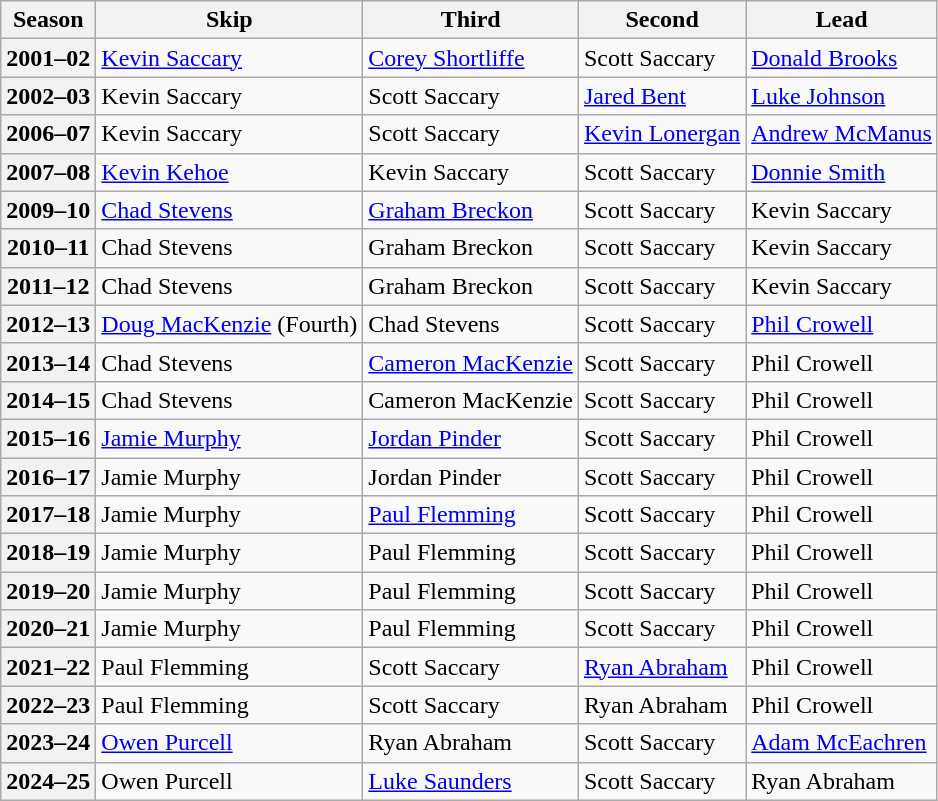<table class="wikitable">
<tr>
<th scope="col">Season</th>
<th scope="col">Skip</th>
<th scope="col">Third</th>
<th scope="col">Second</th>
<th scope="col">Lead</th>
</tr>
<tr>
<th scope="row">2001–02</th>
<td><a href='#'>Kevin Saccary</a></td>
<td><a href='#'>Corey Shortliffe</a></td>
<td>Scott Saccary</td>
<td><a href='#'>Donald Brooks</a></td>
</tr>
<tr>
<th scope="row">2002–03</th>
<td>Kevin Saccary</td>
<td>Scott Saccary</td>
<td><a href='#'>Jared Bent</a></td>
<td><a href='#'>Luke Johnson</a></td>
</tr>
<tr>
<th scope="row">2006–07</th>
<td>Kevin Saccary</td>
<td>Scott Saccary</td>
<td><a href='#'>Kevin Lonergan</a></td>
<td><a href='#'>Andrew McManus</a></td>
</tr>
<tr>
<th scope="row">2007–08</th>
<td><a href='#'>Kevin Kehoe</a></td>
<td>Kevin Saccary</td>
<td>Scott Saccary</td>
<td><a href='#'>Donnie Smith</a></td>
</tr>
<tr>
<th scope="row">2009–10</th>
<td><a href='#'>Chad Stevens</a></td>
<td><a href='#'>Graham Breckon</a></td>
<td>Scott Saccary</td>
<td>Kevin Saccary</td>
</tr>
<tr>
<th scope="row">2010–11</th>
<td>Chad Stevens</td>
<td>Graham Breckon</td>
<td>Scott Saccary</td>
<td>Kevin Saccary</td>
</tr>
<tr>
<th scope="row">2011–12</th>
<td>Chad Stevens</td>
<td>Graham Breckon</td>
<td>Scott Saccary</td>
<td>Kevin Saccary</td>
</tr>
<tr>
<th scope="row">2012–13</th>
<td><a href='#'>Doug MacKenzie</a> (Fourth)</td>
<td>Chad Stevens</td>
<td>Scott Saccary</td>
<td><a href='#'>Phil Crowell</a></td>
</tr>
<tr>
<th scope="row">2013–14</th>
<td>Chad Stevens</td>
<td><a href='#'>Cameron MacKenzie</a></td>
<td>Scott Saccary</td>
<td>Phil Crowell</td>
</tr>
<tr>
<th scope="row">2014–15</th>
<td>Chad Stevens</td>
<td>Cameron MacKenzie</td>
<td>Scott Saccary</td>
<td>Phil Crowell</td>
</tr>
<tr>
<th scope="row">2015–16</th>
<td><a href='#'>Jamie Murphy</a></td>
<td><a href='#'>Jordan Pinder</a></td>
<td>Scott Saccary</td>
<td>Phil Crowell</td>
</tr>
<tr>
<th scope="row">2016–17</th>
<td>Jamie Murphy</td>
<td>Jordan Pinder</td>
<td>Scott Saccary</td>
<td>Phil Crowell</td>
</tr>
<tr>
<th scope="row">2017–18</th>
<td>Jamie Murphy</td>
<td><a href='#'>Paul Flemming</a></td>
<td>Scott Saccary</td>
<td>Phil Crowell</td>
</tr>
<tr>
<th scope="row">2018–19</th>
<td>Jamie Murphy</td>
<td>Paul Flemming</td>
<td>Scott Saccary</td>
<td>Phil Crowell</td>
</tr>
<tr>
<th scope="row">2019–20</th>
<td>Jamie Murphy</td>
<td>Paul Flemming</td>
<td>Scott Saccary</td>
<td>Phil Crowell</td>
</tr>
<tr>
<th scope="row">2020–21</th>
<td>Jamie Murphy</td>
<td>Paul Flemming</td>
<td>Scott Saccary</td>
<td>Phil Crowell</td>
</tr>
<tr>
<th scope="row">2021–22</th>
<td>Paul Flemming</td>
<td>Scott Saccary</td>
<td><a href='#'>Ryan Abraham</a></td>
<td>Phil Crowell</td>
</tr>
<tr>
<th scope="row">2022–23</th>
<td>Paul Flemming</td>
<td>Scott Saccary</td>
<td>Ryan Abraham</td>
<td>Phil Crowell</td>
</tr>
<tr>
<th scope="row">2023–24</th>
<td><a href='#'>Owen Purcell</a></td>
<td>Ryan Abraham</td>
<td>Scott Saccary</td>
<td><a href='#'>Adam McEachren</a></td>
</tr>
<tr>
<th scope="row">2024–25</th>
<td>Owen Purcell</td>
<td><a href='#'>Luke Saunders</a></td>
<td>Scott Saccary</td>
<td>Ryan Abraham</td>
</tr>
</table>
